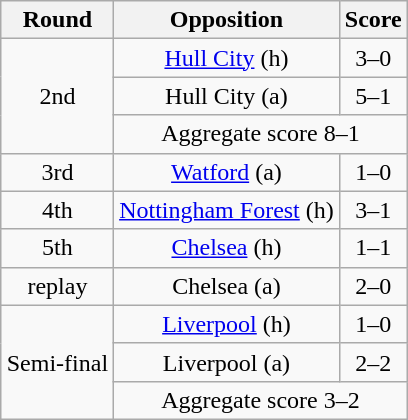<table class="wikitable" align="right" style="text-align:center;margin-right:1em">
<tr>
<th>Round</th>
<th>Opposition</th>
<th>Score</th>
</tr>
<tr>
<td rowspan=3>2nd</td>
<td><a href='#'>Hull City</a> (h)</td>
<td>3–0</td>
</tr>
<tr>
<td>Hull City (a)</td>
<td>5–1</td>
</tr>
<tr>
<td colspan="2">Aggregate score 8–1</td>
</tr>
<tr>
<td>3rd</td>
<td><a href='#'>Watford</a> (a)</td>
<td>1–0</td>
</tr>
<tr>
<td>4th</td>
<td><a href='#'>Nottingham Forest</a> (h)</td>
<td>3–1</td>
</tr>
<tr>
<td>5th</td>
<td><a href='#'>Chelsea</a> (h)</td>
<td>1–1</td>
</tr>
<tr>
<td>replay</td>
<td>Chelsea (a)</td>
<td>2–0</td>
</tr>
<tr>
<td rowspan=3>Semi-final</td>
<td><a href='#'>Liverpool</a> (h)</td>
<td>1–0</td>
</tr>
<tr>
<td>Liverpool (a)</td>
<td>2–2</td>
</tr>
<tr>
<td colspan="2">Aggregate score 3–2</td>
</tr>
</table>
